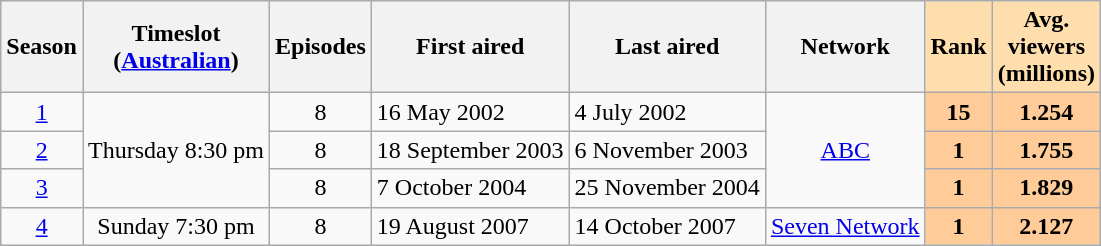<table class="wikitable">
<tr>
<th>Season</th>
<th>Timeslot <br> (<a href='#'>Australian</a>)</th>
<th>Episodes</th>
<th>First aired</th>
<th>Last aired</th>
<th>Network</th>
<th style="background:#ffdead;">Rank</th>
<th style="background:#ffdead;">Avg. <br> viewers <br> (millions)</th>
</tr>
<tr>
<td style="text-align:center;"><a href='#'>1</a></td>
<td rowspan="3" style="text-align:center;">Thursday 8:30 pm</td>
<td style="text-align:center;">8</td>
<td>16 May 2002</td>
<td>4 July 2002</td>
<td rowspan="3" style="text-align:center;"><a href='#'>ABC</a></td>
<td style="background:#fc9; text-align:center;"><strong>15</strong></td>
<td style="background:#fc9; text-align:center;"><strong>1.254</strong></td>
</tr>
<tr>
<td style="text-align:center;"><a href='#'>2</a></td>
<td style="text-align:center;">8</td>
<td>18 September 2003</td>
<td>6 November 2003</td>
<td style="background:#fc9; text-align:center;"><strong>1</strong></td>
<td style="background:#fc9; text-align:center;"><strong>1.755</strong></td>
</tr>
<tr>
<td style="text-align:center;"><a href='#'>3</a></td>
<td style="text-align:center;">8</td>
<td>7 October 2004</td>
<td>25 November 2004</td>
<td style="background:#fc9; text-align:center;"><strong>1</strong></td>
<td style="background:#fc9; text-align:center;"><strong>1.829</strong></td>
</tr>
<tr>
<td style="text-align:center;"><a href='#'>4</a></td>
<td style="text-align:center;">Sunday 7:30 pm</td>
<td style="text-align:center;">8</td>
<td>19 August 2007</td>
<td>14 October 2007</td>
<td style="text-align:center;"><a href='#'>Seven Network</a></td>
<td style="background:#fc9; text-align:center;"><strong>1</strong></td>
<td style="background:#fc9; text-align:center;"><strong>2.127</strong></td>
</tr>
</table>
